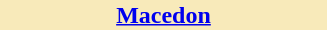<table style="float:right; width:222px; margin:0 0 1em 1em;">
<tr>
<th style="color:#black; background:#f8eaba; font-size:100%; text-align:center;"><a href='#'>Macedon</a></th>
</tr>
<tr>
<td><br></td>
</tr>
</table>
